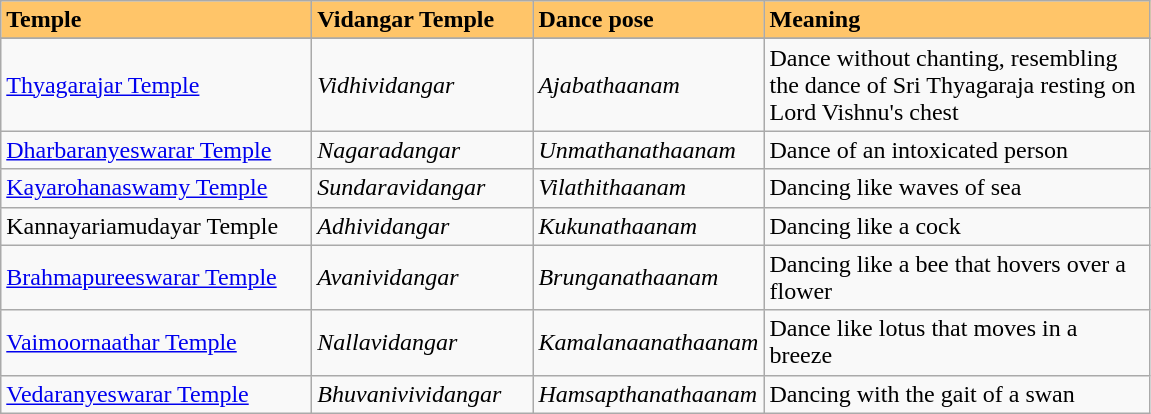<table class="wikitable sortable">
<tr style="background:#FFC569">
<td width="200pt"><strong>Temple</strong></td>
<td width="140pt"><strong>Vidangar Temple</strong></td>
<td width="140pt"><strong>Dance pose</strong></td>
<td width="250pt"><strong>Meaning</strong></td>
</tr>
<tr align ="center">
</tr>
<tr style="background:#ffe;">
</tr>
<tr>
<td><a href='#'>Thyagarajar Temple</a></td>
<td><em>Vidhividangar</em></td>
<td><em>Ajabathaanam</em></td>
<td>Dance without chanting, resembling the dance of Sri Thyagaraja resting on Lord Vishnu's chest</td>
</tr>
<tr>
<td><a href='#'>Dharbaranyeswarar Temple</a></td>
<td><em>Nagaradangar</em></td>
<td><em>Unmathanathaanam</em></td>
<td>Dance of an intoxicated person</td>
</tr>
<tr>
<td><a href='#'>Kayarohanaswamy Temple</a></td>
<td><em>Sundaravidangar</em></td>
<td><em>Vilathithaanam</em></td>
<td>Dancing like waves of sea</td>
</tr>
<tr>
<td>Kannayariamudayar Temple</td>
<td><em>Adhividangar</em></td>
<td><em>Kukunathaanam</em></td>
<td>Dancing like a cock</td>
</tr>
<tr>
<td><a href='#'>Brahmapureeswarar Temple</a></td>
<td><em>Avanividangar</em></td>
<td><em>Brunganathaanam</em></td>
<td>Dancing like a bee that hovers over a flower</td>
</tr>
<tr>
<td><a href='#'>Vaimoornaathar Temple</a></td>
<td><em>Nallavidangar</em></td>
<td><em>Kamalanaanathaanam</em></td>
<td>Dance like lotus that moves in a breeze</td>
</tr>
<tr>
<td><a href='#'>Vedaranyeswarar Temple</a></td>
<td><em>Bhuvanivividangar</em></td>
<td><em>Hamsapthanathaanam</em></td>
<td>Dancing with the gait of a swan</td>
</tr>
</table>
